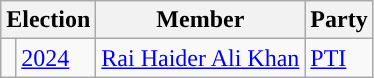<table class="wikitable">
<tr>
<th colspan="2">Election</th>
<th>Member</th>
<th>Party</th>
</tr>
<tr>
<td style="background-color: "></td>
<td><a href='#'>2024</a></td>
<td><a href='#'>Rai Haider Ali Khan</a></td>
<td><a href='#'>PTI</a></td>
</tr>
</table>
